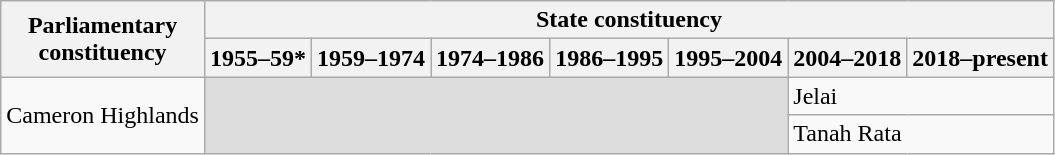<table class="wikitable">
<tr>
<th rowspan="2">Parliamentary<br>constituency</th>
<th colspan="7">State constituency</th>
</tr>
<tr>
<th>1955–59*</th>
<th>1959–1974</th>
<th>1974–1986</th>
<th>1986–1995</th>
<th>1995–2004</th>
<th>2004–2018</th>
<th>2018–present</th>
</tr>
<tr>
<td rowspan="2">Cameron Highlands</td>
<td colspan="5" rowspan="2" bgcolor="dcdcdc"></td>
<td colspan="2">Jelai</td>
</tr>
<tr>
<td colspan="2">Tanah Rata</td>
</tr>
</table>
